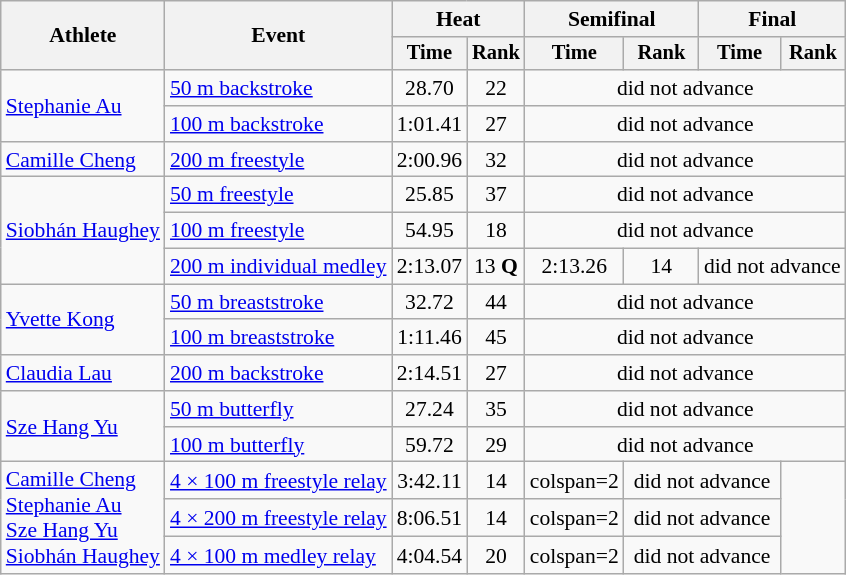<table class=wikitable style="font-size:90%">
<tr>
<th rowspan="2">Athlete</th>
<th rowspan="2">Event</th>
<th colspan="2">Heat</th>
<th colspan="2">Semifinal</th>
<th colspan="2">Final</th>
</tr>
<tr style="font-size:95%">
<th>Time</th>
<th>Rank</th>
<th>Time</th>
<th>Rank</th>
<th>Time</th>
<th>Rank</th>
</tr>
<tr align=center>
<td align=left rowspan=2><a href='#'>Stephanie Au</a></td>
<td align=left><a href='#'>50 m backstroke</a></td>
<td>28.70</td>
<td>22</td>
<td colspan=4>did not advance</td>
</tr>
<tr align=center>
<td align=left><a href='#'>100 m backstroke</a></td>
<td>1:01.41</td>
<td>27</td>
<td colspan=4>did not advance</td>
</tr>
<tr align=center>
<td align=left><a href='#'>Camille Cheng</a></td>
<td align=left><a href='#'>200 m freestyle</a></td>
<td>2:00.96</td>
<td>32</td>
<td colspan=4>did not advance</td>
</tr>
<tr align=center>
<td align=left rowspan=3><a href='#'>Siobhán Haughey</a></td>
<td align=left><a href='#'>50 m freestyle</a></td>
<td>25.85</td>
<td>37</td>
<td colspan=4>did not advance</td>
</tr>
<tr align=center>
<td align=left><a href='#'>100 m freestyle</a></td>
<td>54.95</td>
<td>18</td>
<td colspan=4>did not advance</td>
</tr>
<tr align=center>
<td align=left><a href='#'>200 m individual medley</a></td>
<td>2:13.07</td>
<td>13 <strong>Q</strong></td>
<td>2:13.26</td>
<td>14</td>
<td colspan=2>did not advance</td>
</tr>
<tr align=center>
<td align=left rowspan=2><a href='#'>Yvette Kong</a></td>
<td align=left><a href='#'>50 m breaststroke</a></td>
<td>32.72</td>
<td>44</td>
<td colspan=4>did not advance</td>
</tr>
<tr align=center>
<td align=left><a href='#'>100 m breaststroke</a></td>
<td>1:11.46</td>
<td>45</td>
<td colspan=4>did not advance</td>
</tr>
<tr align=center>
<td align=left><a href='#'>Claudia Lau</a></td>
<td align=left><a href='#'>200 m backstroke</a></td>
<td>2:14.51</td>
<td>27</td>
<td colspan=4>did not advance</td>
</tr>
<tr align=center>
<td align=left rowspan=2><a href='#'>Sze Hang Yu</a></td>
<td align=left><a href='#'>50 m butterfly</a></td>
<td>27.24</td>
<td>35</td>
<td colspan=4>did not advance</td>
</tr>
<tr align=center>
<td align=left><a href='#'>100 m butterfly</a></td>
<td>59.72</td>
<td>29</td>
<td colspan=4>did not advance</td>
</tr>
<tr align=center>
<td align=left rowspan=3><a href='#'>Camille Cheng</a><br><a href='#'>Stephanie Au</a><br><a href='#'>Sze Hang Yu</a><br><a href='#'>Siobhán Haughey</a></td>
<td align=left><a href='#'>4 × 100 m freestyle relay</a></td>
<td>3:42.11</td>
<td>14</td>
<td>colspan=2 </td>
<td colspan=2>did not advance</td>
</tr>
<tr align=center>
<td align=left><a href='#'>4 × 200 m freestyle relay</a></td>
<td>8:06.51</td>
<td>14</td>
<td>colspan=2 </td>
<td colspan=2>did not advance</td>
</tr>
<tr align=center>
<td align=left><a href='#'>4 × 100 m medley relay</a></td>
<td>4:04.54</td>
<td>20</td>
<td>colspan=2 </td>
<td colspan=2>did not advance</td>
</tr>
</table>
